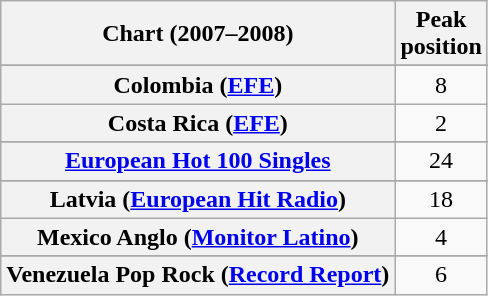<table class="wikitable sortable plainrowheaders" style="text-align:center">
<tr>
<th scope="col">Chart (2007–2008)</th>
<th scope="col">Peak<br>position</th>
</tr>
<tr>
</tr>
<tr>
</tr>
<tr>
</tr>
<tr>
</tr>
<tr>
</tr>
<tr>
<th scope="row">Colombia (<a href='#'>EFE</a>)</th>
<td>8</td>
</tr>
<tr>
<th scope="row">Costa Rica (<a href='#'>EFE</a>)</th>
<td>2</td>
</tr>
<tr>
</tr>
<tr>
</tr>
<tr>
<th scope="row"><a href='#'>European Hot 100 Singles</a></th>
<td>24</td>
</tr>
<tr>
</tr>
<tr>
</tr>
<tr>
</tr>
<tr>
<th scope="row">Latvia (<a href='#'>European Hit Radio</a>)</th>
<td>18</td>
</tr>
<tr>
<th scope="row">Mexico Anglo (<a href='#'>Monitor Latino</a>)</th>
<td>4</td>
</tr>
<tr>
</tr>
<tr>
</tr>
<tr>
</tr>
<tr>
</tr>
<tr>
</tr>
<tr>
</tr>
<tr>
</tr>
<tr>
</tr>
<tr>
<th scope="row">Venezuela Pop Rock (<a href='#'>Record Report</a>)</th>
<td>6</td>
</tr>
</table>
